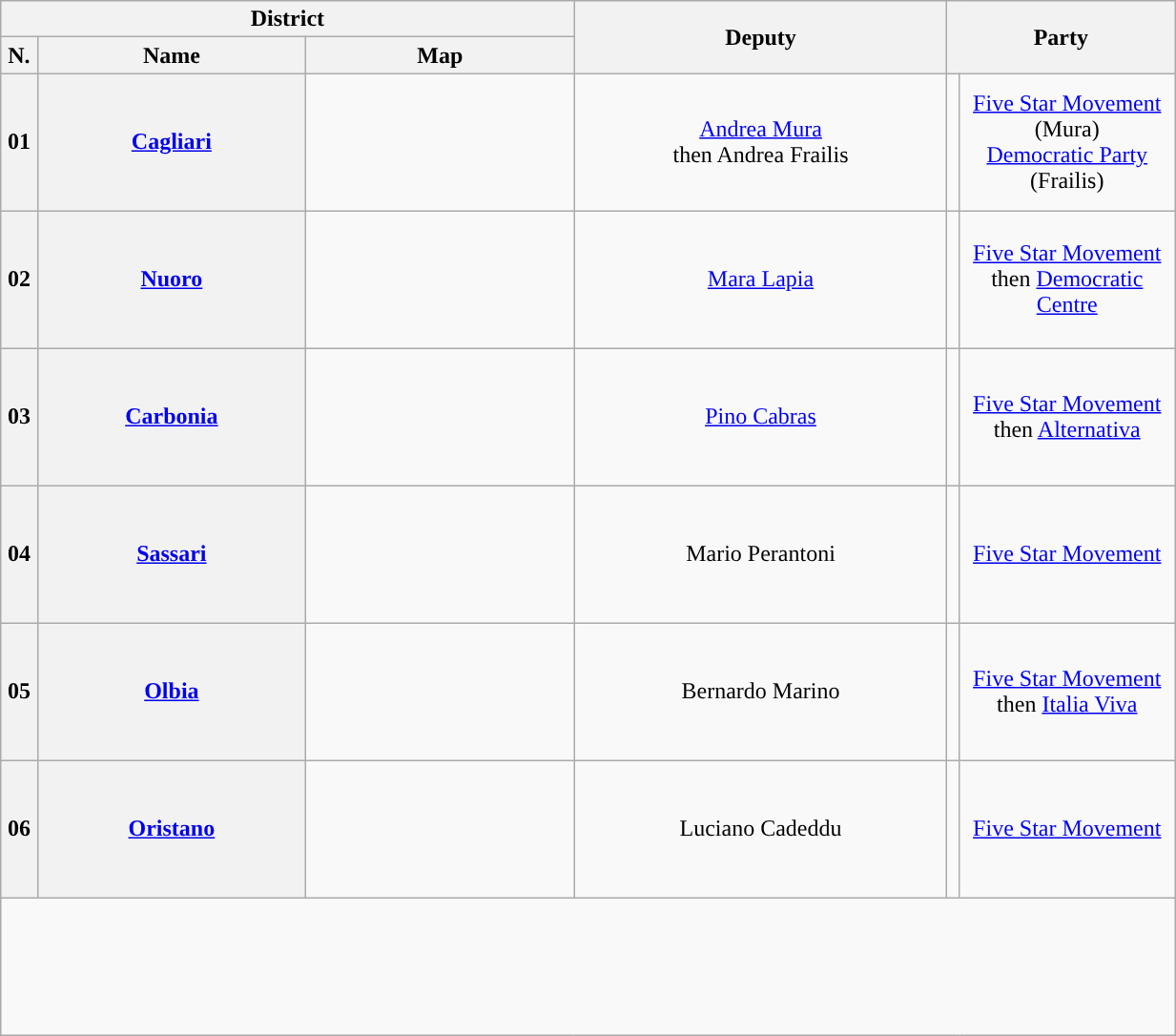<table class="wikitable" style="text-align:center; style="width=65%">
<tr>
<th width=35% colspan="3">District</th>
<th width=25% rowspan="2">Deputy</th>
<th width=15% colspan="14" rowspan="2">Party</th>
</tr>
<tr>
<th width=1%>N.</th>
<th width=18%>Name</th>
<th width=18%>Map</th>
</tr>
<tr style="height:6em;">
<th>01</th>
<th><a href='#'>Cagliari</a></th>
<td></td>
<td><a href='#'>Andrea Mura</a><br>then Andrea Frailis</td>
<td style="background:"></td>
<td><a href='#'>Five Star Movement</a> (Mura)<br><a href='#'>Democratic Party</a> (Frailis)</td>
</tr>
<tr style="height:6em;">
<th>02</th>
<th><a href='#'>Nuoro</a></th>
<td></td>
<td><a href='#'>Mara Lapia</a></td>
<td style="background:"></td>
<td colspan=3><a href='#'>Five Star Movement</a><br>then <a href='#'>Democratic Centre</a></td>
</tr>
<tr style="height:6em;">
<th>03</th>
<th><a href='#'>Carbonia</a></th>
<td></td>
<td><a href='#'>Pino Cabras</a></td>
<td style="background:"></td>
<td colspan=3><a href='#'>Five Star Movement</a><br>then <a href='#'>Alternativa</a></td>
</tr>
<tr style="height:6em;">
<th>04</th>
<th><a href='#'>Sassari</a></th>
<td></td>
<td>Mario Perantoni</td>
<td style="background:"></td>
<td colspan=3><a href='#'>Five Star Movement</a></td>
</tr>
<tr style="height:6em;">
<th>05</th>
<th><a href='#'>Olbia</a></th>
<td></td>
<td>Bernardo Marino</td>
<td style="background:"></td>
<td colspan=3><a href='#'>Five Star Movement</a><br>then <a href='#'>Italia Viva</a></td>
</tr>
<tr style="height:6em;">
<th>06</th>
<th><a href='#'>Oristano</a></th>
<td></td>
<td>Luciano Cadeddu</td>
<td style="background:"></td>
<td colspan=3><a href='#'>Five Star Movement</a></td>
</tr>
<tr style="height:6em;">
</tr>
</table>
